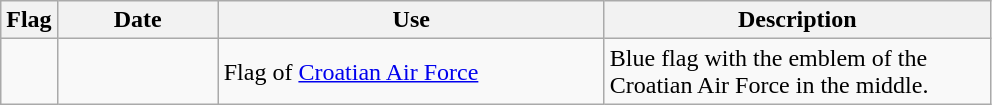<table class="wikitable">
<tr>
<th>Flag</th>
<th style="width:100px;">Date</th>
<th style="width:250px;">Use</th>
<th style="width:250px;">Description</th>
</tr>
<tr>
<td></td>
<td></td>
<td>Flag of <a href='#'>Croatian Air Force</a></td>
<td>Blue flag with the emblem of the Croatian Air Force in the middle.</td>
</tr>
</table>
